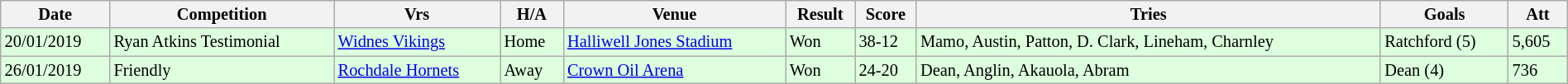<table class="wikitable" style="font-size:85%;" width="100%">
<tr>
<th>Date</th>
<th>Competition</th>
<th>Vrs</th>
<th>H/A</th>
<th>Venue</th>
<th>Result</th>
<th>Score</th>
<th>Tries</th>
<th>Goals</th>
<th>Att</th>
</tr>
<tr style="background:#ddffdd;" width=20 | >
<td>20/01/2019</td>
<td>Ryan Atkins Testimonial</td>
<td> <a href='#'>Widnes Vikings</a></td>
<td>Home</td>
<td><a href='#'>Halliwell Jones Stadium</a></td>
<td>Won</td>
<td>38-12</td>
<td>Mamo, Austin, Patton, D. Clark, Lineham, Charnley</td>
<td>Ratchford (5)</td>
<td>5,605</td>
</tr>
<tr style="background:#ddffdd;" width=20 | >
<td>26/01/2019</td>
<td>Friendly</td>
<td> <a href='#'>Rochdale Hornets</a></td>
<td>Away</td>
<td><a href='#'>Crown Oil Arena</a></td>
<td>Won</td>
<td>24-20</td>
<td>Dean, Anglin, Akauola, Abram</td>
<td>Dean (4)</td>
<td>736</td>
</tr>
</table>
